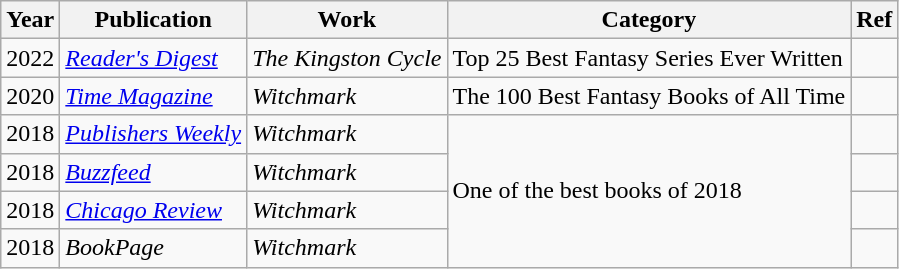<table class="wikitable sortable">
<tr>
<th>Year</th>
<th>Publication</th>
<th>Work</th>
<th>Category</th>
<th>Ref</th>
</tr>
<tr>
<td>2022</td>
<td><em><a href='#'>Reader's Digest</a></em></td>
<td><em>The Kingston Cycle</em></td>
<td>Top 25 Best Fantasy Series Ever Written</td>
<td></td>
</tr>
<tr>
<td>2020</td>
<td><em><a href='#'>Time Magazine</a></em></td>
<td><em>Witchmark</em></td>
<td>The 100 Best Fantasy Books of All Time</td>
<td></td>
</tr>
<tr>
<td>2018</td>
<td><em><a href='#'>Publishers Weekly</a></em></td>
<td><em>Witchmark</em></td>
<td rowspan="4">One of the best books of 2018</td>
<td></td>
</tr>
<tr>
<td>2018</td>
<td><em><a href='#'>Buzzfeed</a></em></td>
<td><em>Witchmark</em></td>
<td></td>
</tr>
<tr>
<td>2018</td>
<td><em><a href='#'>Chicago Review</a></em></td>
<td><em>Witchmark</em></td>
<td></td>
</tr>
<tr>
<td>2018</td>
<td><em>BookPage</em></td>
<td><em>Witchmark</em></td>
<td></td>
</tr>
</table>
